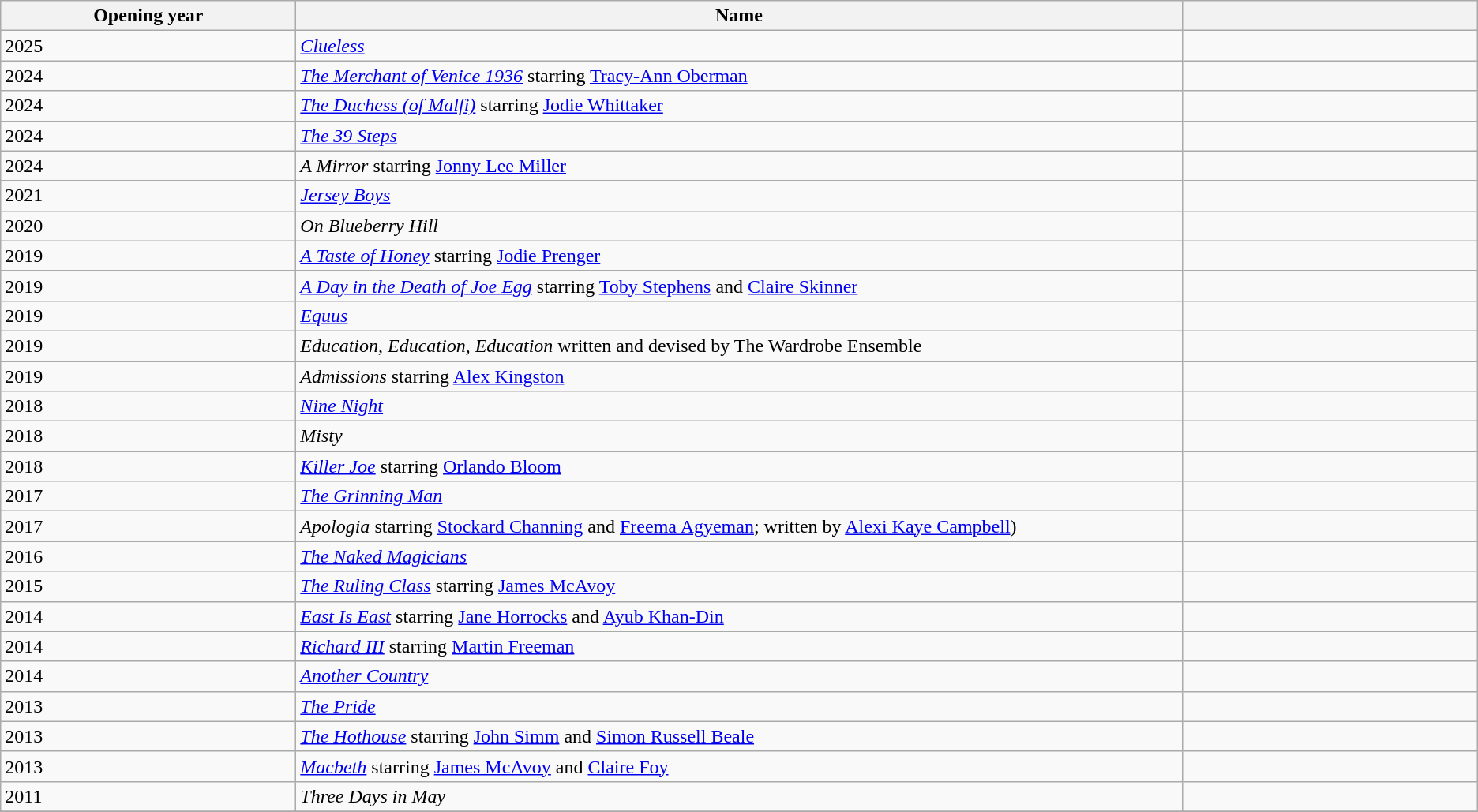<table class="wikitable sortable collapsible">
<tr>
<th width=10% scope="col">Opening year</th>
<th width=30% scope="col">Name</th>
<th width=10% scope="col"></th>
</tr>
<tr>
<td>2025</td>
<td><em><a href='#'>Clueless</a></em></td>
<td></td>
</tr>
<tr>
<td>2024</td>
<td><em><a href='#'>The Merchant of Venice 1936</a></em> starring <a href='#'>Tracy-Ann Oberman</a></td>
<td></td>
</tr>
<tr>
<td>2024</td>
<td><em><a href='#'>The Duchess (of Malfi)</a></em> starring <a href='#'>Jodie Whittaker</a></td>
<td></td>
</tr>
<tr>
<td>2024</td>
<td><em><a href='#'>The 39 Steps</a></em></td>
<td></td>
</tr>
<tr>
<td>2024</td>
<td><em>A Mirror</em> starring <a href='#'>Jonny Lee Miller</a></td>
<td></td>
</tr>
<tr>
<td>2021</td>
<td><em><a href='#'>Jersey Boys</a></em></td>
<td></td>
</tr>
<tr>
<td>2020</td>
<td><em>On Blueberry Hill</em></td>
<td></td>
</tr>
<tr>
<td>2019</td>
<td><em><a href='#'>A Taste of Honey</a></em> starring <a href='#'>Jodie Prenger</a></td>
<td></td>
</tr>
<tr>
<td>2019</td>
<td><em><a href='#'>A Day in the Death of Joe Egg</a></em> starring <a href='#'>Toby Stephens</a> and <a href='#'>Claire Skinner</a></td>
<td></td>
</tr>
<tr>
<td>2019</td>
<td><em><a href='#'>Equus</a></em></td>
<td></td>
</tr>
<tr>
<td>2019</td>
<td><em>Education, Education, Education</em> written and devised by The Wardrobe Ensemble</td>
<td></td>
</tr>
<tr>
<td>2019</td>
<td><em>Admissions</em> starring <a href='#'>Alex Kingston</a></td>
<td></td>
</tr>
<tr>
<td>2018</td>
<td><em><a href='#'>Nine Night</a></em></td>
<td></td>
</tr>
<tr>
<td>2018</td>
<td><em>Misty</em></td>
<td></td>
</tr>
<tr>
<td>2018</td>
<td><em><a href='#'>Killer Joe</a></em> starring <a href='#'>Orlando Bloom</a></td>
<td></td>
</tr>
<tr>
<td>2017</td>
<td><em><a href='#'>The Grinning Man</a></em></td>
<td></td>
</tr>
<tr>
<td>2017</td>
<td><em>Apologia</em> starring <a href='#'>Stockard Channing</a> and <a href='#'>Freema Agyeman</a>; written by <a href='#'>Alexi Kaye Campbell</a>)</td>
<td></td>
</tr>
<tr>
<td>2016</td>
<td><em><a href='#'>The Naked Magicians</a></em></td>
<td></td>
</tr>
<tr>
<td>2015</td>
<td><em><a href='#'>The Ruling Class</a></em> starring <a href='#'>James McAvoy</a></td>
<td></td>
</tr>
<tr>
<td>2014</td>
<td><em><a href='#'>East Is East</a></em> starring <a href='#'>Jane Horrocks</a> and <a href='#'>Ayub Khan-Din</a></td>
<td></td>
</tr>
<tr>
<td>2014</td>
<td><em><a href='#'>Richard III</a></em> starring <a href='#'>Martin Freeman</a></td>
<td></td>
</tr>
<tr>
<td>2014</td>
<td><em><a href='#'>Another Country</a></em></td>
<td></td>
</tr>
<tr>
<td>2013</td>
<td><em><a href='#'>The Pride</a></em></td>
<td></td>
</tr>
<tr>
<td>2013</td>
<td><em><a href='#'>The Hothouse</a></em> starring <a href='#'>John Simm</a> and <a href='#'>Simon Russell Beale</a></td>
<td></td>
</tr>
<tr>
<td>2013</td>
<td><em><a href='#'>Macbeth</a></em> starring <a href='#'>James McAvoy</a> and <a href='#'>Claire Foy</a></td>
<td></td>
</tr>
<tr>
<td>2011</td>
<td><em>Three Days in May</em></td>
<td></td>
</tr>
<tr>
</tr>
</table>
